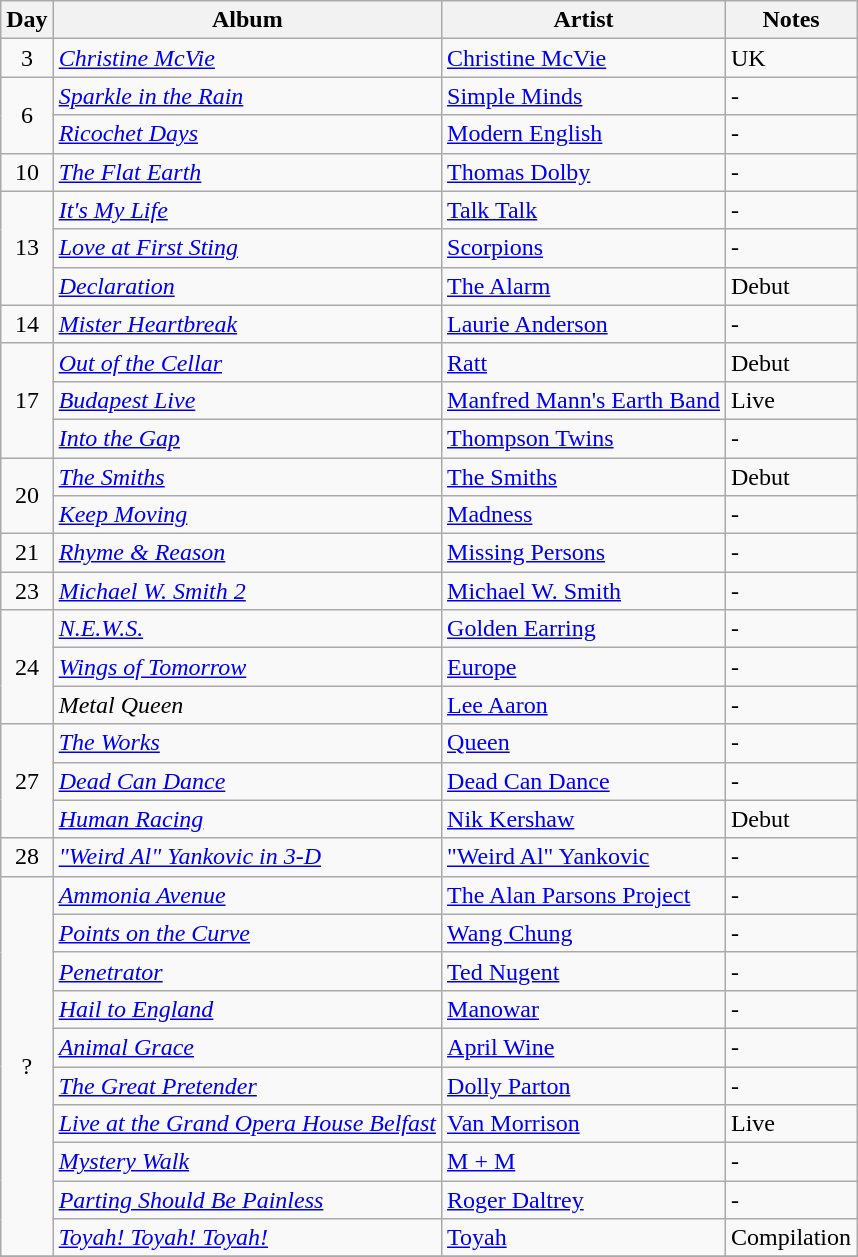<table class="wikitable">
<tr>
<th>Day</th>
<th>Album</th>
<th>Artist</th>
<th>Notes</th>
</tr>
<tr>
<td rowspan="1" align="center">3</td>
<td><em><a href='#'>Christine McVie</a></em></td>
<td><a href='#'>Christine McVie</a></td>
<td>UK</td>
</tr>
<tr>
<td rowspan="2" align="center">6</td>
<td><em><a href='#'>Sparkle in the Rain</a></em></td>
<td><a href='#'>Simple Minds</a></td>
<td>-</td>
</tr>
<tr>
<td><em><a href='#'>Ricochet Days</a></em></td>
<td><a href='#'>Modern English</a></td>
<td>-</td>
</tr>
<tr>
<td rowspan="1" align="center">10</td>
<td><em><a href='#'>The Flat Earth</a></em></td>
<td><a href='#'>Thomas Dolby</a></td>
<td>-</td>
</tr>
<tr>
<td rowspan="3" align="center">13</td>
<td><em><a href='#'>It's My Life</a></em></td>
<td><a href='#'>Talk Talk</a></td>
<td>-</td>
</tr>
<tr>
<td><em><a href='#'>Love at First Sting</a></em></td>
<td><a href='#'>Scorpions</a></td>
<td>-</td>
</tr>
<tr>
<td><em><a href='#'>Declaration</a></em></td>
<td><a href='#'>The Alarm</a></td>
<td>Debut</td>
</tr>
<tr>
<td rowspan="1" align="center">14</td>
<td><em><a href='#'>Mister Heartbreak</a></em></td>
<td><a href='#'>Laurie Anderson</a></td>
<td>-</td>
</tr>
<tr>
<td rowspan="3" align="center">17</td>
<td><em><a href='#'>Out of the Cellar</a></em></td>
<td><a href='#'>Ratt</a></td>
<td>Debut</td>
</tr>
<tr>
<td><em><a href='#'>Budapest Live</a></em></td>
<td><a href='#'>Manfred Mann's Earth Band</a></td>
<td>Live</td>
</tr>
<tr>
<td><em><a href='#'>Into the Gap</a></em></td>
<td><a href='#'>Thompson Twins</a></td>
<td>-</td>
</tr>
<tr>
<td rowspan="2" align="center">20</td>
<td><em><a href='#'>The Smiths</a></em></td>
<td><a href='#'>The Smiths</a></td>
<td>Debut</td>
</tr>
<tr>
<td><em><a href='#'>Keep Moving</a></em></td>
<td><a href='#'>Madness</a></td>
<td>-</td>
</tr>
<tr>
<td rowspan="1" align="center">21</td>
<td><em><a href='#'>Rhyme & Reason</a></em></td>
<td><a href='#'>Missing Persons</a></td>
<td>-</td>
</tr>
<tr>
<td rowspan="1" align="center">23</td>
<td><em><a href='#'>Michael W. Smith 2</a></em></td>
<td><a href='#'>Michael W. Smith</a></td>
<td>-</td>
</tr>
<tr>
<td rowspan="3" align="center">24</td>
<td><em><a href='#'>N.E.W.S.</a></em></td>
<td><a href='#'>Golden Earring</a></td>
<td>-</td>
</tr>
<tr>
<td><em><a href='#'>Wings of Tomorrow</a></em></td>
<td><a href='#'>Europe</a></td>
<td>-</td>
</tr>
<tr>
<td><em>Metal Queen</em></td>
<td><a href='#'>Lee Aaron</a></td>
<td>-</td>
</tr>
<tr>
<td rowspan="3" align="center">27</td>
<td><em><a href='#'>The Works</a></em></td>
<td><a href='#'>Queen</a></td>
<td>-</td>
</tr>
<tr>
<td><em><a href='#'>Dead Can Dance</a></em></td>
<td><a href='#'>Dead Can Dance</a></td>
<td>-</td>
</tr>
<tr>
<td><em><a href='#'>Human Racing</a></em></td>
<td><a href='#'>Nik Kershaw</a></td>
<td>Debut</td>
</tr>
<tr>
<td rowspan="1" align="center">28</td>
<td><em><a href='#'>"Weird Al" Yankovic in 3-D</a></em></td>
<td><a href='#'>"Weird Al" Yankovic</a></td>
<td>-</td>
</tr>
<tr>
<td rowspan="10" align="center">?</td>
<td><em><a href='#'>Ammonia Avenue</a></em></td>
<td><a href='#'>The Alan Parsons Project</a></td>
<td>-</td>
</tr>
<tr>
<td><em><a href='#'>Points on the Curve</a></em></td>
<td><a href='#'>Wang Chung</a></td>
<td>-</td>
</tr>
<tr>
<td><em><a href='#'>Penetrator</a></em></td>
<td><a href='#'>Ted Nugent</a></td>
<td>-</td>
</tr>
<tr>
<td><em><a href='#'>Hail to England</a></em></td>
<td><a href='#'>Manowar</a></td>
<td>-</td>
</tr>
<tr>
<td><em><a href='#'>Animal Grace</a></em></td>
<td><a href='#'>April Wine</a></td>
<td>-</td>
</tr>
<tr>
<td><em><a href='#'>The Great Pretender</a></em></td>
<td><a href='#'>Dolly Parton</a></td>
<td>-</td>
</tr>
<tr>
<td><em><a href='#'>Live at the Grand Opera House Belfast</a></em></td>
<td><a href='#'>Van Morrison</a></td>
<td>Live</td>
</tr>
<tr>
<td><em><a href='#'>Mystery Walk</a></em></td>
<td><a href='#'>M + M</a></td>
<td>-</td>
</tr>
<tr>
<td><em><a href='#'>Parting Should Be Painless</a></em></td>
<td><a href='#'>Roger Daltrey</a></td>
<td>-</td>
</tr>
<tr>
<td><em><a href='#'>Toyah! Toyah! Toyah!</a></em></td>
<td><a href='#'>Toyah</a></td>
<td>Compilation</td>
</tr>
<tr>
</tr>
</table>
